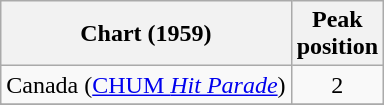<table class="wikitable sortable plainrowheaders">
<tr>
<th scope=col>Chart (1959)</th>
<th scope=col>Peak<br>position</th>
</tr>
<tr>
<td>Canada (<a href='#'>CHUM <em>Hit Parade</em></a>)</td>
<td style="text-align:center;">2</td>
</tr>
<tr>
</tr>
<tr>
</tr>
<tr>
</tr>
</table>
